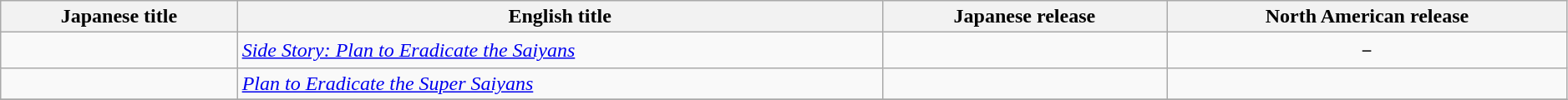<table class="wikitable" width="99%">
<tr>
<th>Japanese title</th>
<th>English title</th>
<th>Japanese release</th>
<th>North American release</th>
</tr>
<tr>
<td></td>
<td><em><a href='#'>Side Story: Plan to Eradicate the Saiyans</a></em></td>
<td></td>
<td style="text-align:center">－</td>
</tr>
<tr>
<td></td>
<td><em><a href='#'>Plan to Eradicate the Super Saiyans</a></em></td>
<td></td>
<td></td>
</tr>
<tr>
</tr>
</table>
